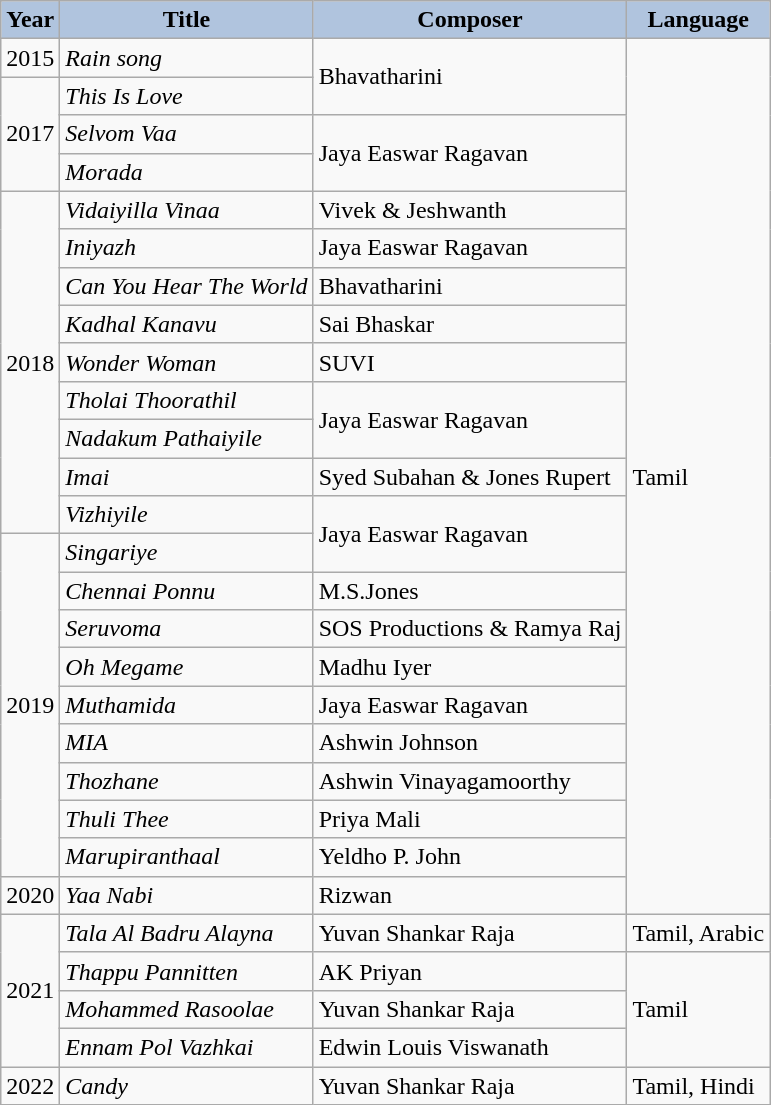<table class="wikitable sortable">
<tr>
<th style="background:#B0C4DE;">Year</th>
<th style="background:#B0C4DE;">Title</th>
<th style="background:#B0C4DE;">Composer</th>
<th style="background:#B0C4DE;">Language</th>
</tr>
<tr>
<td>2015</td>
<td><em>Rain song</em></td>
<td rowspan="2">Bhavatharini</td>
<td rowspan="23">Tamil</td>
</tr>
<tr>
<td rowspan="3">2017</td>
<td><em>This Is Love</em></td>
</tr>
<tr>
<td><em>Selvom Vaa</em></td>
<td rowspan="2">Jaya Easwar Ragavan</td>
</tr>
<tr>
<td><em>Morada</em></td>
</tr>
<tr>
<td rowspan="9">2018</td>
<td><em>Vidaiyilla Vinaa</em></td>
<td>Vivek & Jeshwanth</td>
</tr>
<tr>
<td><em>Iniyazh</em></td>
<td>Jaya Easwar Ragavan</td>
</tr>
<tr>
<td><em>Can You Hear The World</em></td>
<td>Bhavatharini</td>
</tr>
<tr>
<td><em>Kadhal Kanavu</em></td>
<td>Sai Bhaskar</td>
</tr>
<tr>
<td><em>Wonder Woman</em></td>
<td>SUVI</td>
</tr>
<tr>
<td><em>Tholai Thoorathil</em></td>
<td rowspan="2">Jaya Easwar Ragavan</td>
</tr>
<tr>
<td><em>Nadakum Pathaiyile</em></td>
</tr>
<tr>
<td><em>Imai</em></td>
<td>Syed Subahan & Jones Rupert</td>
</tr>
<tr>
<td><em>Vizhiyile</em></td>
<td rowspan="2">Jaya Easwar Ragavan</td>
</tr>
<tr>
<td rowspan="9">2019</td>
<td><em>Singariye</em></td>
</tr>
<tr>
<td><em>Chennai Ponnu</em></td>
<td>M.S.Jones</td>
</tr>
<tr>
<td><em>Seruvoma</em></td>
<td>SOS Productions & Ramya Raj</td>
</tr>
<tr>
<td><em>Oh Megame</em></td>
<td>Madhu Iyer</td>
</tr>
<tr>
<td><em>Muthamida</em></td>
<td>Jaya Easwar Ragavan</td>
</tr>
<tr>
<td><em>MIA</em></td>
<td>Ashwin Johnson</td>
</tr>
<tr>
<td><em>Thozhane</em></td>
<td>Ashwin Vinayagamoorthy</td>
</tr>
<tr>
<td><em>Thuli Thee</em></td>
<td>Priya Mali</td>
</tr>
<tr>
<td><em>Marupiranthaal</em></td>
<td>Yeldho P. John</td>
</tr>
<tr>
<td>2020</td>
<td><em>Yaa Nabi</em></td>
<td>Rizwan</td>
</tr>
<tr>
<td rowspan="4">2021</td>
<td><em>Tala Al Badru Alayna</em></td>
<td>Yuvan Shankar Raja</td>
<td>Tamil, Arabic</td>
</tr>
<tr>
<td><em>Thappu Pannitten</em></td>
<td>AK Priyan</td>
<td rowspan="3">Tamil</td>
</tr>
<tr>
<td><em>Mohammed Rasoolae</em></td>
<td>Yuvan Shankar Raja</td>
</tr>
<tr>
<td><em>Ennam Pol Vazhkai</em></td>
<td>Edwin Louis Viswanath</td>
</tr>
<tr>
<td>2022</td>
<td><em>Candy</em></td>
<td>Yuvan Shankar Raja</td>
<td>Tamil, Hindi</td>
</tr>
</table>
